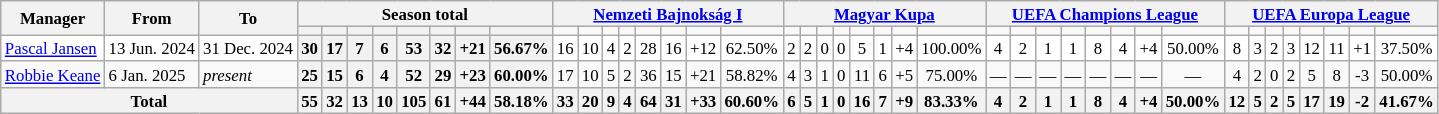<table class="wikitable" style="text-align:center; font-size:70%;">
<tr>
<th rowspan="2">Manager</th>
<th rowspan="2">From</th>
<th rowspan="2">To</th>
<th colspan="8">Season total</th>
<th colspan="8"><a href='#'>Nemzeti Bajnokság I</a></th>
<th colspan="8"><a href='#'>Magyar Kupa</a></th>
<th colspan="8"><a href='#'>UEFA Champions League</a></th>
<th colspan="8"><a href='#'>UEFA Europa League</a></th>
</tr>
<tr>
<th></th>
<th></th>
<th></th>
<th></th>
<th></th>
<th></th>
<th></th>
<th></th>
<td></td>
<td></td>
<td></td>
<td></td>
<td></td>
<td></td>
<td></td>
<td></td>
<td></td>
<td></td>
<td></td>
<td></td>
<td></td>
<td></td>
<td></td>
<td></td>
<td></td>
<td></td>
<td></td>
<td></td>
<td></td>
<td></td>
<td></td>
<td></td>
<td></td>
<td></td>
<td></td>
<td></td>
<td></td>
<td></td>
<td></td>
<td></td>
</tr>
<tr bgcolor="white">
<td align="left"><a href='#'>Pascal Jansen</a></td>
<td align=left>13 Jun. 2024</td>
<td align=left>31 Dec. 2024</td>
<th>30</th>
<th>17</th>
<th>7</th>
<th>6</th>
<th>53</th>
<th>32</th>
<th>+21</th>
<th>56.67%</th>
<td>16</td>
<td>10</td>
<td>4</td>
<td>2</td>
<td>28</td>
<td>16</td>
<td>+12</td>
<td>62.50%</td>
<td>2</td>
<td>2</td>
<td>0</td>
<td>0</td>
<td>5</td>
<td>1</td>
<td>+4</td>
<td>100.00%</td>
<td>4</td>
<td>2</td>
<td>1</td>
<td>1</td>
<td>8</td>
<td>4</td>
<td>+4</td>
<td>50.00%</td>
<td>8</td>
<td>3</td>
<td>2</td>
<td>3</td>
<td>12</td>
<td>11</td>
<td>+1</td>
<td>37.50%</td>
</tr>
<tr>
<td align="left"><a href='#'>Robbie Keane</a></td>
<td align=left>6 Jan. 2025</td>
<td align=left><em>present</em></td>
<th>25</th>
<th>15</th>
<th>6</th>
<th>4</th>
<th>52</th>
<th>29</th>
<th>+23</th>
<th>60.00%</th>
<td>17</td>
<td>10</td>
<td>5</td>
<td>2</td>
<td>36</td>
<td>15</td>
<td>+21</td>
<td>58.82%</td>
<td>4</td>
<td>3</td>
<td>1</td>
<td>0</td>
<td>11</td>
<td>6</td>
<td>+5</td>
<td>75.00%</td>
<td>—</td>
<td>—</td>
<td>—</td>
<td>—</td>
<td>—</td>
<td>—</td>
<td>—</td>
<td>—</td>
<td>4</td>
<td>2</td>
<td>0</td>
<td>2</td>
<td>5</td>
<td>8</td>
<td>-3</td>
<td>50.00%</td>
</tr>
<tr>
<th colspan=3>Total</th>
<th>55</th>
<th>32</th>
<th>13</th>
<th>10</th>
<th>105</th>
<th>61</th>
<th>+44</th>
<th>58.18%</th>
<th>33</th>
<th>20</th>
<th>9</th>
<th>4</th>
<th>64</th>
<th>31</th>
<th>+33</th>
<th>60.60%</th>
<th>6</th>
<th>5</th>
<th>1</th>
<th>0</th>
<th>16</th>
<th>7</th>
<th>+9</th>
<th>83.33%</th>
<th>4</th>
<th>2</th>
<th>1</th>
<th>1</th>
<th>8</th>
<th>4</th>
<th>+4</th>
<th>50.00%</th>
<th>12</th>
<th>5</th>
<th>2</th>
<th>5</th>
<th>17</th>
<th>19</th>
<th>-2</th>
<th>41.67%</th>
</tr>
</table>
